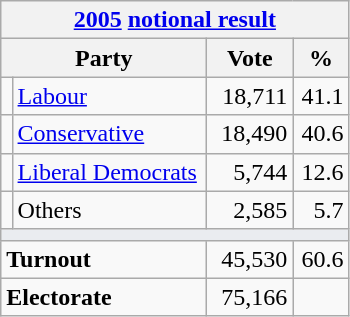<table class="wikitable">
<tr>
<th colspan="4"><a href='#'>2005</a> <a href='#'>notional result</a></th>
</tr>
<tr>
<th bgcolor="#DDDDFF" width="130px" colspan="2">Party</th>
<th bgcolor="#DDDDFF" width="50px">Vote</th>
<th bgcolor="#DDDDFF" width="30px">%</th>
</tr>
<tr>
<td></td>
<td><a href='#'>Labour</a></td>
<td align=right>18,711</td>
<td align=right>41.1</td>
</tr>
<tr>
<td></td>
<td><a href='#'>Conservative</a></td>
<td align=right>18,490</td>
<td align=right>40.6</td>
</tr>
<tr>
<td></td>
<td><a href='#'>Liberal Democrats</a></td>
<td align=right>5,744</td>
<td align=right>12.6</td>
</tr>
<tr>
<td></td>
<td>Others</td>
<td align=right>2,585</td>
<td align=right>5.7</td>
</tr>
<tr>
<td colspan="4" bgcolor="#EAECF0"></td>
</tr>
<tr>
<td colspan="2"><strong>Turnout</strong></td>
<td align=right>45,530</td>
<td align=right>60.6</td>
</tr>
<tr>
<td colspan="2"><strong>Electorate</strong></td>
<td align=right>75,166</td>
</tr>
</table>
